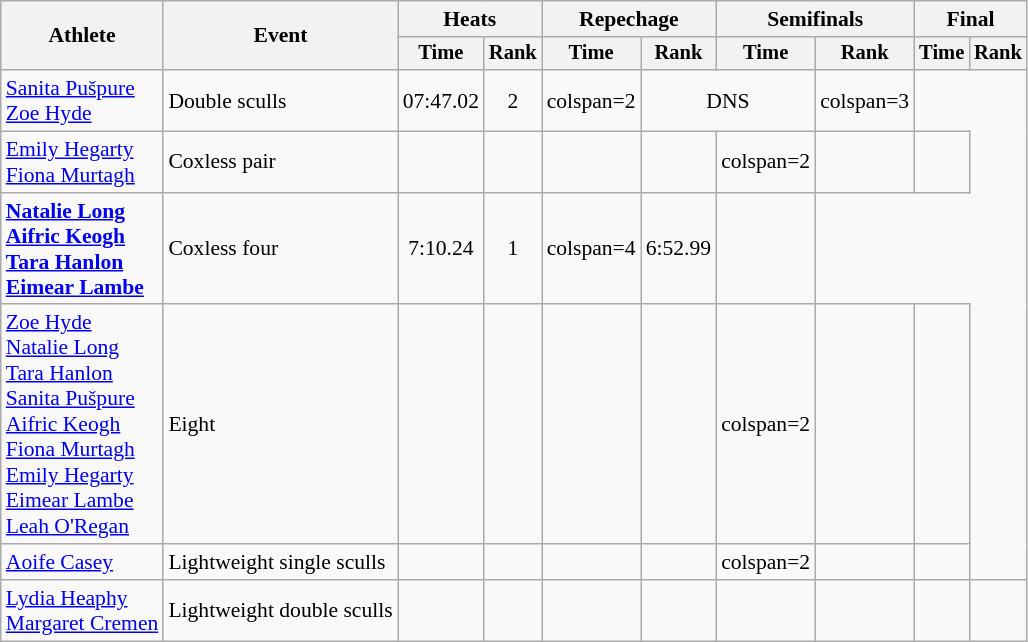<table class="wikitable" style="font-size:90%">
<tr>
<th rowspan="2">Athlete</th>
<th rowspan="2">Event</th>
<th colspan="2">Heats</th>
<th colspan="2">Repechage</th>
<th colspan="2">Semifinals</th>
<th colspan="2">Final</th>
</tr>
<tr style="font-size:95%">
<th>Time</th>
<th>Rank</th>
<th>Time</th>
<th>Rank</th>
<th>Time</th>
<th>Rank</th>
<th>Time</th>
<th>Rank</th>
</tr>
<tr align=center>
<td align=left><a href='#'>Sanita Pušpure</a><br><a href='#'>Zoe Hyde</a></td>
<td align=left>Double sculls</td>
<td>07:47.02</td>
<td>2</td>
<td>colspan=2</td>
<td colspan="2">DNS</td>
<td>colspan=3</td>
</tr>
<tr align=center>
<td align=left><a href='#'>Emily Hegarty</a><br><a href='#'>Fiona Murtagh</a></td>
<td align=left>Coxless pair</td>
<td></td>
<td></td>
<td></td>
<td></td>
<td>colspan=2</td>
<td></td>
<td></td>
</tr>
<tr align=center>
<td align=left><strong><a href='#'>Natalie Long</a><br><a href='#'>Aifric Keogh</a><br><a href='#'>Tara Hanlon</a><br><a href='#'>Eimear Lambe</a></strong></td>
<td align=left>Coxless four</td>
<td>7:10.24</td>
<td>1</td>
<td>colspan=4</td>
<td>6:52.99</td>
<td></td>
</tr>
<tr align=center>
<td align=left><a href='#'>Zoe Hyde</a><br><a href='#'>Natalie Long</a><br><a href='#'>Tara Hanlon</a><br><a href='#'>Sanita Pušpure</a><br><a href='#'>Aifric Keogh</a><br><a href='#'>Fiona Murtagh</a><br><a href='#'>Emily Hegarty</a><br><a href='#'>Eimear Lambe</a><br><a href='#'>Leah O'Regan</a></td>
<td align=left>Eight</td>
<td></td>
<td></td>
<td></td>
<td></td>
<td>colspan=2</td>
<td></td>
<td></td>
</tr>
<tr align=center>
<td align=left><a href='#'>Aoife Casey</a></td>
<td align=left>Lightweight single sculls</td>
<td></td>
<td></td>
<td></td>
<td></td>
<td>colspan=2</td>
<td></td>
<td></td>
</tr>
<tr align=center>
<td align=left><a href='#'>Lydia Heaphy</a><br><a href='#'>Margaret Cremen</a></td>
<td align=left>Lightweight double sculls</td>
<td></td>
<td></td>
<td></td>
<td></td>
<td></td>
<td></td>
<td></td>
<td></td>
</tr>
</table>
